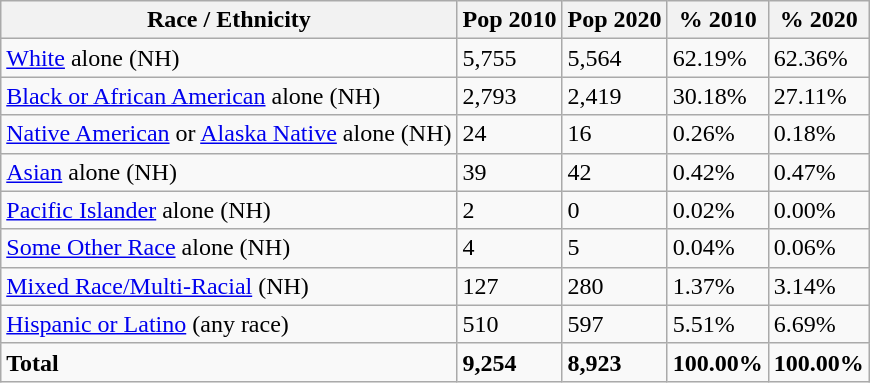<table class="wikitable">
<tr>
<th>Race / Ethnicity</th>
<th>Pop 2010</th>
<th>Pop 2020</th>
<th>% 2010</th>
<th>% 2020</th>
</tr>
<tr>
<td><a href='#'>White</a> alone (NH)</td>
<td>5,755</td>
<td>5,564</td>
<td>62.19%</td>
<td>62.36%</td>
</tr>
<tr>
<td><a href='#'>Black or African American</a> alone (NH)</td>
<td>2,793</td>
<td>2,419</td>
<td>30.18%</td>
<td>27.11%</td>
</tr>
<tr>
<td><a href='#'>Native American</a> or <a href='#'>Alaska Native</a> alone (NH)</td>
<td>24</td>
<td>16</td>
<td>0.26%</td>
<td>0.18%</td>
</tr>
<tr>
<td><a href='#'>Asian</a> alone (NH)</td>
<td>39</td>
<td>42</td>
<td>0.42%</td>
<td>0.47%</td>
</tr>
<tr>
<td><a href='#'>Pacific Islander</a> alone (NH)</td>
<td>2</td>
<td>0</td>
<td>0.02%</td>
<td>0.00%</td>
</tr>
<tr>
<td><a href='#'>Some Other Race</a> alone (NH)</td>
<td>4</td>
<td>5</td>
<td>0.04%</td>
<td>0.06%</td>
</tr>
<tr>
<td><a href='#'>Mixed Race/Multi-Racial</a> (NH)</td>
<td>127</td>
<td>280</td>
<td>1.37%</td>
<td>3.14%</td>
</tr>
<tr>
<td><a href='#'>Hispanic or Latino</a> (any race)</td>
<td>510</td>
<td>597</td>
<td>5.51%</td>
<td>6.69%</td>
</tr>
<tr>
<td><strong>Total</strong></td>
<td><strong>9,254</strong></td>
<td><strong>8,923</strong></td>
<td><strong>100.00%</strong></td>
<td><strong>100.00%</strong></td>
</tr>
</table>
